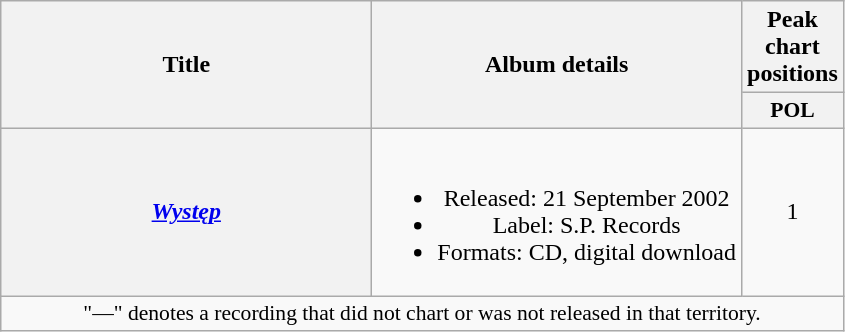<table class="wikitable plainrowheaders" style="text-align:center;">
<tr>
<th scope="col" rowspan="2" style="width:15em;">Title</th>
<th scope="col" rowspan="2">Album details</th>
<th scope="col" colspan="1">Peak chart positions</th>
</tr>
<tr>
<th scope="col" style="width:3em;font-size:90%;">POL<br></th>
</tr>
<tr>
<th scope="row"><em><a href='#'>Występ</a></em></th>
<td><br><ul><li>Released: 21 September 2002</li><li>Label: S.P. Records</li><li>Formats: CD, digital download</li></ul></td>
<td>1</td>
</tr>
<tr>
<td colspan="20" style="font-size:90%">"—" denotes a recording that did not chart or was not released in that territory.</td>
</tr>
</table>
